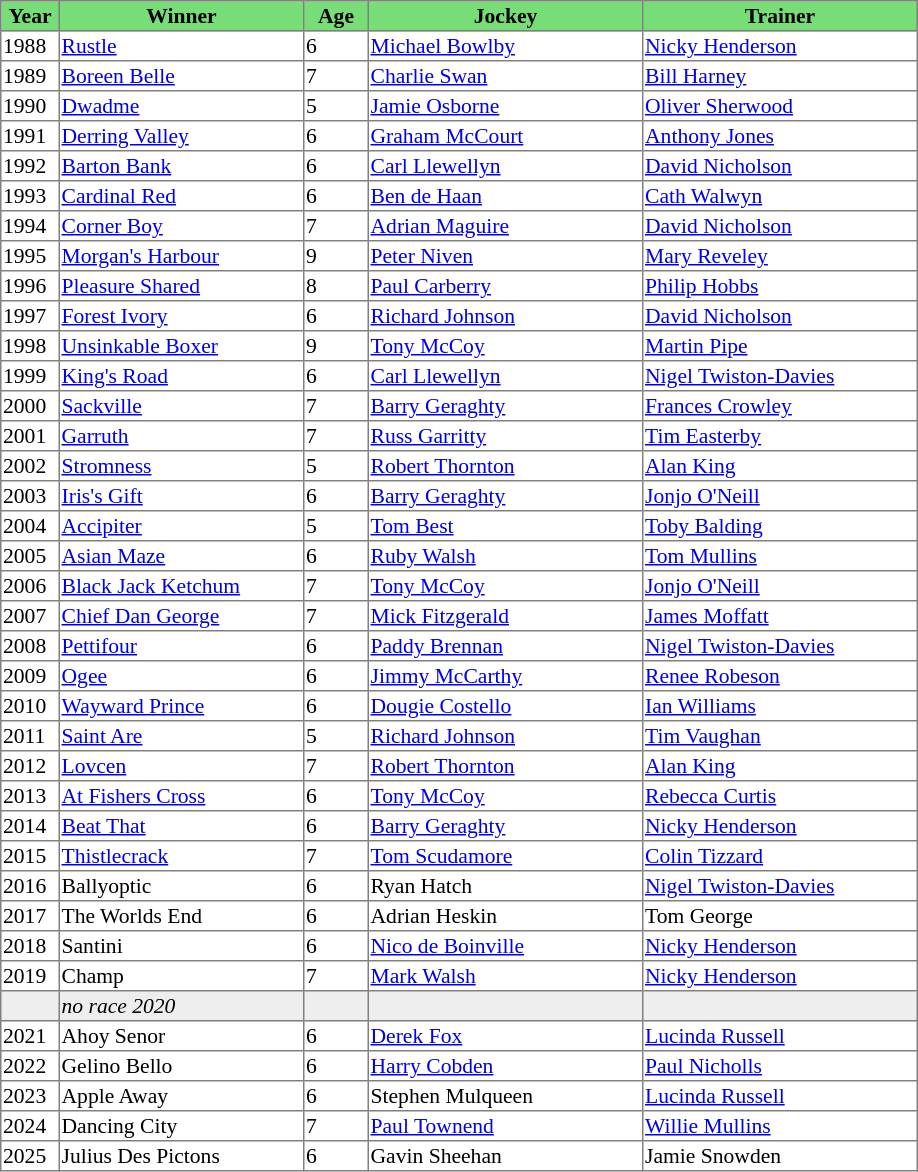<table class = "sortable" | border="1" style="border-collapse: collapse; font-size:90%">
<tr bgcolor="#77dd77" align="center">
<th width="36px"><strong>Year</strong><br></th>
<th width="160px"><strong>Winner</strong><br></th>
<th width="40px"><strong>Age</strong><br></th>
<th width="180px"><strong>Jockey</strong><br></th>
<th width="180px"><strong>Trainer</strong><br></th>
</tr>
<tr>
<td>1988</td>
<td><a href='#'>Rustle</a></td>
<td>6</td>
<td><a href='#'>Michael Bowlby</a></td>
<td><a href='#'>Nicky Henderson</a></td>
</tr>
<tr>
<td>1989</td>
<td><a href='#'>Boreen Belle</a></td>
<td>7</td>
<td><a href='#'>Charlie Swan</a></td>
<td><a href='#'>Bill Harney</a></td>
</tr>
<tr>
<td>1990</td>
<td><a href='#'>Dwadme</a></td>
<td>5</td>
<td><a href='#'>Jamie Osborne</a></td>
<td><a href='#'>Oliver Sherwood</a></td>
</tr>
<tr>
<td>1991</td>
<td><a href='#'>Derring Valley</a></td>
<td>6</td>
<td><a href='#'>Graham McCourt</a></td>
<td><a href='#'>Anthony Jones</a></td>
</tr>
<tr>
<td>1992</td>
<td><a href='#'>Barton Bank</a></td>
<td>6</td>
<td><a href='#'>Carl Llewellyn</a></td>
<td><a href='#'>David Nicholson</a></td>
</tr>
<tr>
<td>1993</td>
<td><a href='#'>Cardinal Red</a></td>
<td>6</td>
<td><a href='#'>Ben de Haan</a></td>
<td><a href='#'>Cath Walwyn</a></td>
</tr>
<tr>
<td>1994</td>
<td><a href='#'>Corner Boy</a></td>
<td>7</td>
<td><a href='#'>Adrian Maguire</a></td>
<td><a href='#'>David Nicholson</a></td>
</tr>
<tr>
<td>1995</td>
<td><a href='#'>Morgan's Harbour</a></td>
<td>9</td>
<td><a href='#'>Peter Niven</a></td>
<td><a href='#'>Mary Reveley</a></td>
</tr>
<tr>
<td>1996</td>
<td><a href='#'>Pleasure Shared</a></td>
<td>8</td>
<td><a href='#'>Paul Carberry</a></td>
<td><a href='#'>Philip Hobbs</a></td>
</tr>
<tr>
<td>1997</td>
<td><a href='#'>Forest Ivory</a></td>
<td>6</td>
<td><a href='#'>Richard Johnson</a></td>
<td><a href='#'>David Nicholson</a></td>
</tr>
<tr>
<td>1998</td>
<td><a href='#'>Unsinkable Boxer</a></td>
<td>9</td>
<td><a href='#'>Tony McCoy</a></td>
<td><a href='#'>Martin Pipe</a></td>
</tr>
<tr>
<td>1999</td>
<td><a href='#'>King's Road</a></td>
<td>6</td>
<td><a href='#'>Carl Llewellyn</a></td>
<td><a href='#'>Nigel Twiston-Davies</a></td>
</tr>
<tr>
<td>2000</td>
<td><a href='#'>Sackville</a></td>
<td>7</td>
<td><a href='#'>Barry Geraghty</a></td>
<td><a href='#'>Frances Crowley</a></td>
</tr>
<tr>
<td>2001</td>
<td><a href='#'>Garruth</a></td>
<td>7</td>
<td><a href='#'>Russ Garritty</a></td>
<td><a href='#'>Tim Easterby</a></td>
</tr>
<tr>
<td>2002</td>
<td><a href='#'>Stromness</a></td>
<td>5</td>
<td><a href='#'>Robert Thornton</a></td>
<td><a href='#'>Alan King</a></td>
</tr>
<tr>
<td>2003</td>
<td><a href='#'>Iris's Gift</a></td>
<td>6</td>
<td><a href='#'>Barry Geraghty</a></td>
<td><a href='#'>Jonjo O'Neill</a></td>
</tr>
<tr>
<td>2004</td>
<td><a href='#'>Accipiter</a></td>
<td>5</td>
<td><a href='#'>Tom Best</a></td>
<td><a href='#'>Toby Balding</a></td>
</tr>
<tr>
<td>2005</td>
<td><a href='#'>Asian Maze</a></td>
<td>6</td>
<td><a href='#'>Ruby Walsh</a></td>
<td><a href='#'>Tom Mullins</a></td>
</tr>
<tr>
<td>2006</td>
<td><a href='#'>Black Jack Ketchum</a></td>
<td>7</td>
<td><a href='#'>Tony McCoy</a></td>
<td><a href='#'>Jonjo O'Neill</a></td>
</tr>
<tr>
<td>2007</td>
<td><a href='#'>Chief Dan George</a></td>
<td>7</td>
<td><a href='#'>Mick Fitzgerald</a></td>
<td><a href='#'>James Moffatt</a></td>
</tr>
<tr>
<td>2008</td>
<td><a href='#'>Pettifour</a></td>
<td>6</td>
<td><a href='#'>Paddy Brennan</a></td>
<td><a href='#'>Nigel Twiston-Davies</a></td>
</tr>
<tr>
<td>2009</td>
<td><a href='#'>Ogee</a></td>
<td>6</td>
<td><a href='#'>Jimmy McCarthy</a></td>
<td><a href='#'>Renee Robeson</a></td>
</tr>
<tr>
<td>2010</td>
<td><a href='#'>Wayward Prince</a></td>
<td>6</td>
<td><a href='#'>Dougie Costello</a></td>
<td><a href='#'>Ian Williams</a></td>
</tr>
<tr>
<td>2011</td>
<td><a href='#'>Saint Are</a></td>
<td>5</td>
<td><a href='#'>Richard Johnson</a></td>
<td><a href='#'>Tim Vaughan</a></td>
</tr>
<tr>
<td>2012</td>
<td><a href='#'>Lovcen</a></td>
<td>7</td>
<td><a href='#'>Robert Thornton</a></td>
<td><a href='#'>Alan King</a></td>
</tr>
<tr>
<td>2013</td>
<td><a href='#'>At Fishers Cross</a></td>
<td>6</td>
<td><a href='#'>Tony McCoy</a></td>
<td><a href='#'>Rebecca Curtis</a></td>
</tr>
<tr>
<td>2014</td>
<td><a href='#'>Beat That</a></td>
<td>6</td>
<td><a href='#'>Barry Geraghty</a></td>
<td><a href='#'>Nicky Henderson</a></td>
</tr>
<tr>
<td>2015</td>
<td><a href='#'>Thistlecrack</a></td>
<td>7</td>
<td><a href='#'>Tom Scudamore</a></td>
<td><a href='#'>Colin Tizzard</a></td>
</tr>
<tr>
<td>2016</td>
<td>Ballyoptic</td>
<td>6</td>
<td>Ryan Hatch</td>
<td><a href='#'>Nigel Twiston-Davies</a></td>
</tr>
<tr>
<td>2017</td>
<td>The Worlds End</td>
<td>6</td>
<td>Adrian Heskin</td>
<td>Tom George</td>
</tr>
<tr>
<td>2018</td>
<td>Santini</td>
<td>6</td>
<td><a href='#'>Nico de Boinville</a></td>
<td><a href='#'>Nicky Henderson</a></td>
</tr>
<tr>
<td>2019</td>
<td>Champ</td>
<td>7</td>
<td><a href='#'>Mark Walsh</a></td>
<td><a href='#'>Nicky Henderson</a></td>
</tr>
<tr bgcolor="#eeeeee">
<td data-sort-value="2020"></td>
<td><em>no race 2020</em> </td>
<td></td>
<td></td>
<td></td>
</tr>
<tr>
<td>2021</td>
<td>Ahoy Senor</td>
<td>6</td>
<td><a href='#'>Derek Fox</a></td>
<td><a href='#'>Lucinda Russell</a></td>
</tr>
<tr>
<td>2022</td>
<td>Gelino Bello</td>
<td>6</td>
<td><a href='#'>Harry Cobden</a></td>
<td><a href='#'>Paul Nicholls</a></td>
</tr>
<tr>
<td>2023</td>
<td>Apple Away</td>
<td>6</td>
<td>Stephen Mulqueen</td>
<td><a href='#'>Lucinda Russell</a></td>
</tr>
<tr>
<td>2024</td>
<td>Dancing City</td>
<td>7</td>
<td><a href='#'>Paul Townend</a></td>
<td><a href='#'>Willie Mullins</a></td>
</tr>
<tr>
<td>2025</td>
<td>Julius Des Pictons</td>
<td>6</td>
<td>Gavin Sheehan</td>
<td>Jamie Snowden</td>
</tr>
</table>
